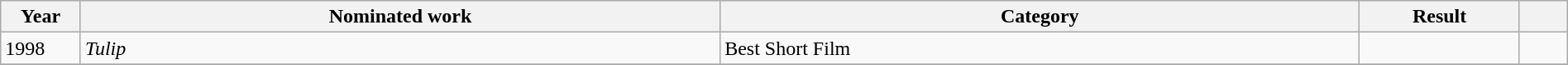<table class="wikitable" style="width:100%;">
<tr>
<th width=5%>Year</th>
<th style="width:40%;">Nominated work</th>
<th style="width:40%;">Category</th>
<th style="width:10%;">Result</th>
<th width=3%></th>
</tr>
<tr>
<td>1998</td>
<td><em>Tulip</em></td>
<td>Best Short Film</td>
<td></td>
<td style="text-align:center"></td>
</tr>
<tr>
</tr>
</table>
